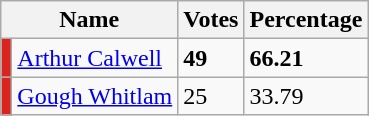<table class="wikitable">
<tr>
<th colspan="2">Name</th>
<th>Votes</th>
<th>Percentage</th>
</tr>
<tr>
<td style="background:#DC241F"></td>
<td><a href='#'>Arthur Calwell</a></td>
<td><strong>49</strong></td>
<td><strong>66.21</strong></td>
</tr>
<tr>
<td style="background:#DC241F"></td>
<td><a href='#'>Gough Whitlam</a></td>
<td>25</td>
<td>33.79</td>
</tr>
</table>
